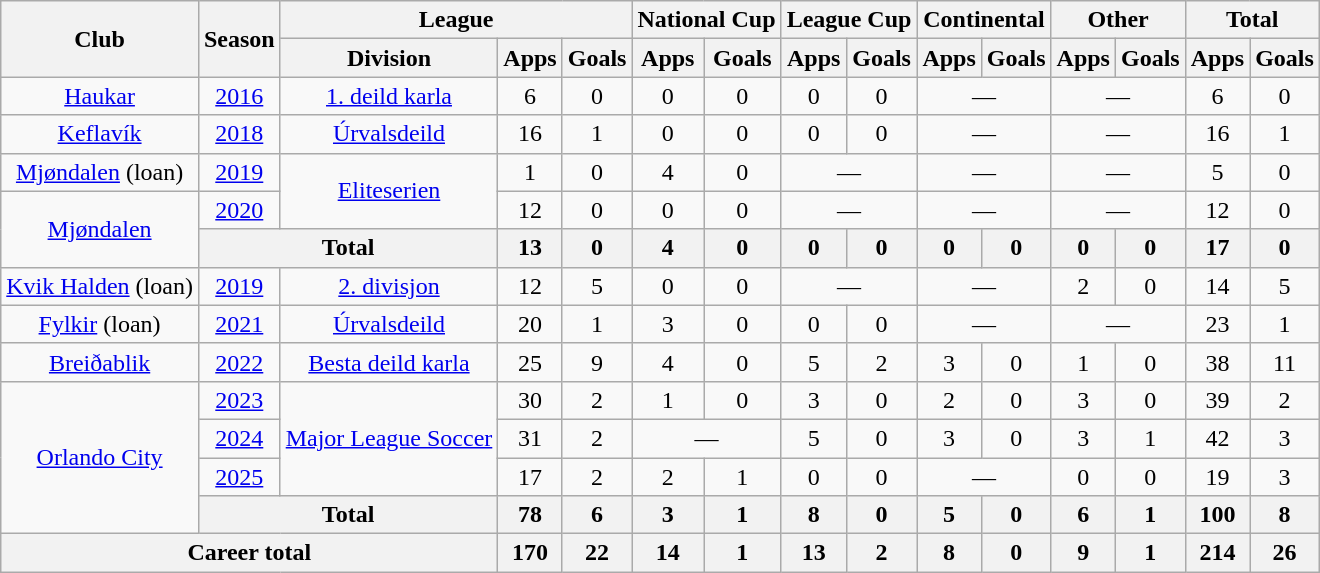<table class="wikitable" Style="text-align: center">
<tr>
<th rowspan="2">Club</th>
<th rowspan="2">Season</th>
<th colspan="3">League</th>
<th colspan="2">National Cup</th>
<th colspan="2">League Cup</th>
<th colspan="2">Continental</th>
<th colspan="2">Other</th>
<th colspan="2">Total</th>
</tr>
<tr>
<th>Division</th>
<th>Apps</th>
<th>Goals</th>
<th>Apps</th>
<th>Goals</th>
<th>Apps</th>
<th>Goals</th>
<th>Apps</th>
<th>Goals</th>
<th>Apps</th>
<th>Goals</th>
<th>Apps</th>
<th>Goals</th>
</tr>
<tr>
<td><a href='#'>Haukar</a></td>
<td><a href='#'>2016</a></td>
<td><a href='#'>1. deild karla</a></td>
<td>6</td>
<td>0</td>
<td>0</td>
<td>0</td>
<td>0</td>
<td>0</td>
<td colspan="2">—</td>
<td colspan="2">—</td>
<td>6</td>
<td>0</td>
</tr>
<tr>
<td><a href='#'>Keflavík</a></td>
<td><a href='#'>2018</a></td>
<td><a href='#'>Úrvalsdeild</a></td>
<td>16</td>
<td>1</td>
<td>0</td>
<td>0</td>
<td>0</td>
<td>0</td>
<td colspan="2">—</td>
<td colspan="2">—</td>
<td>16</td>
<td>1</td>
</tr>
<tr>
<td><a href='#'>Mjøndalen</a> (loan)</td>
<td><a href='#'>2019</a></td>
<td rowspan=2><a href='#'>Eliteserien</a></td>
<td>1</td>
<td>0</td>
<td>4</td>
<td>0</td>
<td colspan="2">—</td>
<td colspan="2">—</td>
<td colspan="2">—</td>
<td>5</td>
<td>0</td>
</tr>
<tr>
<td rowspan=2><a href='#'>Mjøndalen</a></td>
<td><a href='#'>2020</a></td>
<td>12</td>
<td>0</td>
<td>0</td>
<td>0</td>
<td colspan="2">—</td>
<td colspan="2">—</td>
<td colspan="2">—</td>
<td>12</td>
<td>0</td>
</tr>
<tr>
<th colspan="2">Total</th>
<th>13</th>
<th>0</th>
<th>4</th>
<th>0</th>
<th>0</th>
<th>0</th>
<th>0</th>
<th>0</th>
<th>0</th>
<th>0</th>
<th>17</th>
<th>0</th>
</tr>
<tr>
<td><a href='#'>Kvik Halden</a> (loan)</td>
<td><a href='#'>2019</a></td>
<td><a href='#'>2. divisjon</a></td>
<td>12</td>
<td>5</td>
<td>0</td>
<td>0</td>
<td colspan="2">—</td>
<td colspan="2">—</td>
<td>2</td>
<td>0</td>
<td>14</td>
<td>5</td>
</tr>
<tr>
<td><a href='#'>Fylkir</a> (loan)</td>
<td><a href='#'>2021</a></td>
<td><a href='#'>Úrvalsdeild</a></td>
<td>20</td>
<td>1</td>
<td>3</td>
<td>0</td>
<td>0</td>
<td>0</td>
<td colspan="2">—</td>
<td colspan="2">—</td>
<td>23</td>
<td>1</td>
</tr>
<tr>
<td><a href='#'>Breiðablik</a></td>
<td><a href='#'>2022</a></td>
<td><a href='#'>Besta deild karla</a></td>
<td>25</td>
<td>9</td>
<td>4</td>
<td>0</td>
<td>5</td>
<td>2</td>
<td>3</td>
<td>0</td>
<td>1</td>
<td>0</td>
<td>38</td>
<td>11</td>
</tr>
<tr>
<td rowspan="4"><a href='#'>Orlando City</a></td>
<td><a href='#'>2023</a></td>
<td rowspan="3"><a href='#'>Major League Soccer</a></td>
<td>30</td>
<td>2</td>
<td>1</td>
<td>0</td>
<td>3</td>
<td>0</td>
<td>2</td>
<td>0</td>
<td>3</td>
<td>0</td>
<td>39</td>
<td>2</td>
</tr>
<tr>
<td><a href='#'>2024</a></td>
<td>31</td>
<td>2</td>
<td colspan="2">—</td>
<td>5</td>
<td>0</td>
<td>3</td>
<td>0</td>
<td>3</td>
<td>1</td>
<td>42</td>
<td>3</td>
</tr>
<tr>
<td><a href='#'>2025</a></td>
<td>17</td>
<td>2</td>
<td>2</td>
<td>1</td>
<td>0</td>
<td>0</td>
<td colspan="2">—</td>
<td>0</td>
<td>0</td>
<td>19</td>
<td>3</td>
</tr>
<tr>
<th colspan="2">Total</th>
<th>78</th>
<th>6</th>
<th>3</th>
<th>1</th>
<th>8</th>
<th>0</th>
<th>5</th>
<th>0</th>
<th>6</th>
<th>1</th>
<th>100</th>
<th>8</th>
</tr>
<tr>
<th colspan="3">Career total</th>
<th>170</th>
<th>22</th>
<th>14</th>
<th>1</th>
<th>13</th>
<th>2</th>
<th>8</th>
<th>0</th>
<th>9</th>
<th>1</th>
<th>214</th>
<th>26</th>
</tr>
</table>
